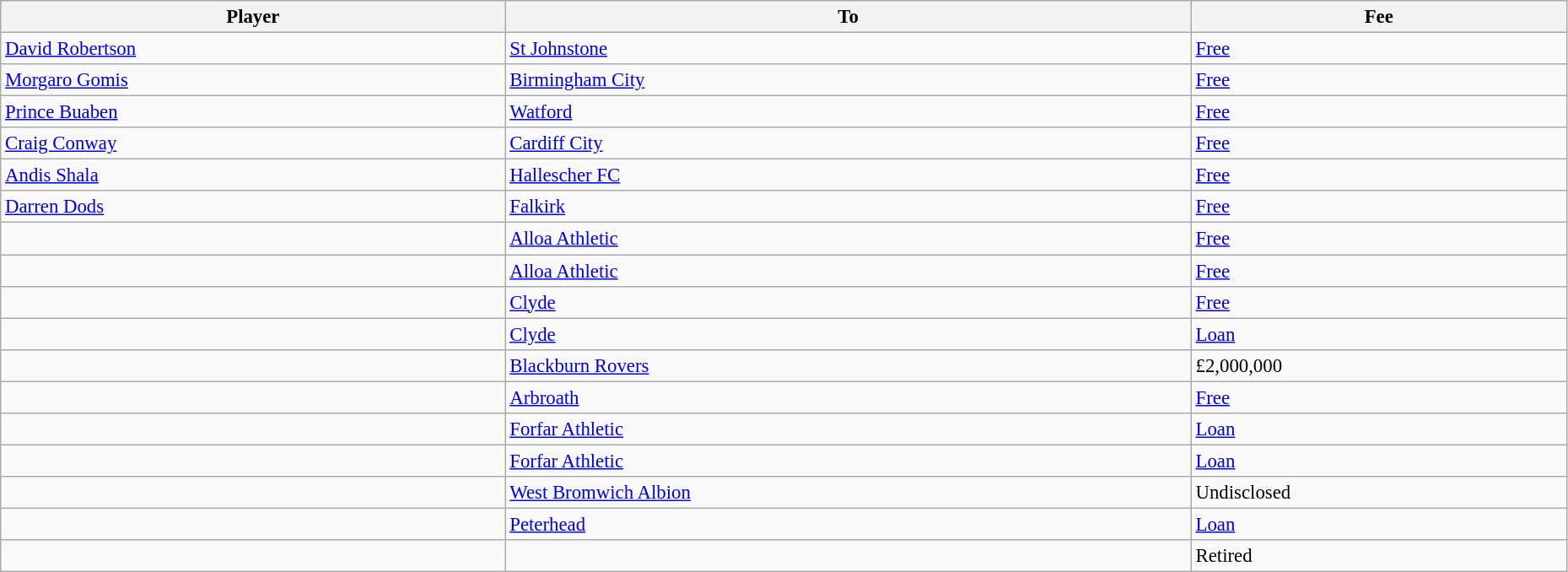<table class="wikitable" style="text-align:center; font-size:95%;width:98%; text-align:left">
<tr>
<th>Player</th>
<th>To</th>
<th>Fee</th>
</tr>
<tr>
<td><a href='#'>David Robertson</a></td>
<td><a href='#'>St Johnstone</a></td>
<td><a href='#'>Free</a></td>
</tr>
<tr>
<td><a href='#'>Morgaro Gomis</a></td>
<td><a href='#'>Birmingham City</a></td>
<td><a href='#'>Free</a></td>
</tr>
<tr>
<td><a href='#'>Prince Buaben</a></td>
<td><a href='#'>Watford</a></td>
<td><a href='#'>Free</a></td>
</tr>
<tr>
<td><a href='#'>Craig Conway</a></td>
<td><a href='#'>Cardiff City</a></td>
<td><a href='#'>Free</a></td>
</tr>
<tr>
<td><a href='#'>Andis Shala</a></td>
<td><a href='#'>Hallescher FC</a></td>
<td><a href='#'>Free</a></td>
</tr>
<tr>
<td><a href='#'>Darren Dods</a></td>
<td><a href='#'>Falkirk</a></td>
<td><a href='#'>Free</a></td>
</tr>
<tr>
<td></td>
<td><a href='#'>Alloa Athletic</a></td>
<td><a href='#'>Free</a></td>
</tr>
<tr>
<td></td>
<td><a href='#'>Alloa Athletic</a></td>
<td><a href='#'>Free</a></td>
</tr>
<tr>
<td></td>
<td><a href='#'>Clyde</a></td>
<td><a href='#'>Free</a></td>
</tr>
<tr>
<td></td>
<td><a href='#'>Clyde</a></td>
<td><a href='#'>Loan</a></td>
</tr>
<tr>
<td></td>
<td><a href='#'>Blackburn Rovers</a></td>
<td>£2,000,000</td>
</tr>
<tr>
<td></td>
<td><a href='#'>Arbroath</a></td>
<td><a href='#'>Free</a></td>
</tr>
<tr>
<td></td>
<td><a href='#'>Forfar Athletic</a></td>
<td><a href='#'>Loan</a></td>
</tr>
<tr>
<td></td>
<td><a href='#'>Forfar Athletic</a></td>
<td><a href='#'>Loan</a></td>
</tr>
<tr>
<td></td>
<td><a href='#'>West Bromwich Albion</a></td>
<td>Undisclosed</td>
</tr>
<tr>
<td></td>
<td><a href='#'>Peterhead</a></td>
<td><a href='#'>Loan</a></td>
</tr>
<tr>
<td></td>
<td></td>
<td>Retired</td>
</tr>
</table>
